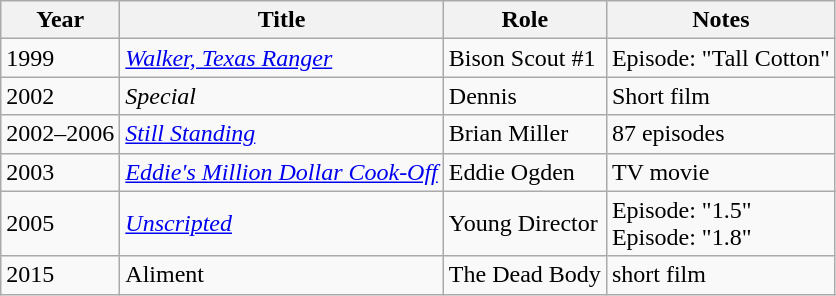<table class="wikitable sortable">
<tr>
<th>Year</th>
<th>Title</th>
<th>Role</th>
<th class="unsortable">Notes</th>
</tr>
<tr>
<td>1999</td>
<td><em><a href='#'>Walker, Texas Ranger</a></em></td>
<td>Bison Scout #1</td>
<td>Episode: "Tall Cotton"</td>
</tr>
<tr>
<td>2002</td>
<td><em>Special</em></td>
<td>Dennis</td>
<td>Short film</td>
</tr>
<tr>
<td>2002–2006</td>
<td><em><a href='#'>Still Standing</a></em></td>
<td>Brian Miller</td>
<td>87 episodes</td>
</tr>
<tr>
<td>2003</td>
<td><em><a href='#'>Eddie's Million Dollar Cook-Off</a></em></td>
<td>Eddie Ogden</td>
<td>TV movie</td>
</tr>
<tr>
<td>2005</td>
<td><em><a href='#'>Unscripted</a></em></td>
<td>Young Director</td>
<td>Episode: "1.5"<br>Episode: "1.8"</td>
</tr>
<tr>
<td>2015</td>
<td>Aliment</td>
<td>The Dead Body</td>
<td>short film</td>
</tr>
</table>
